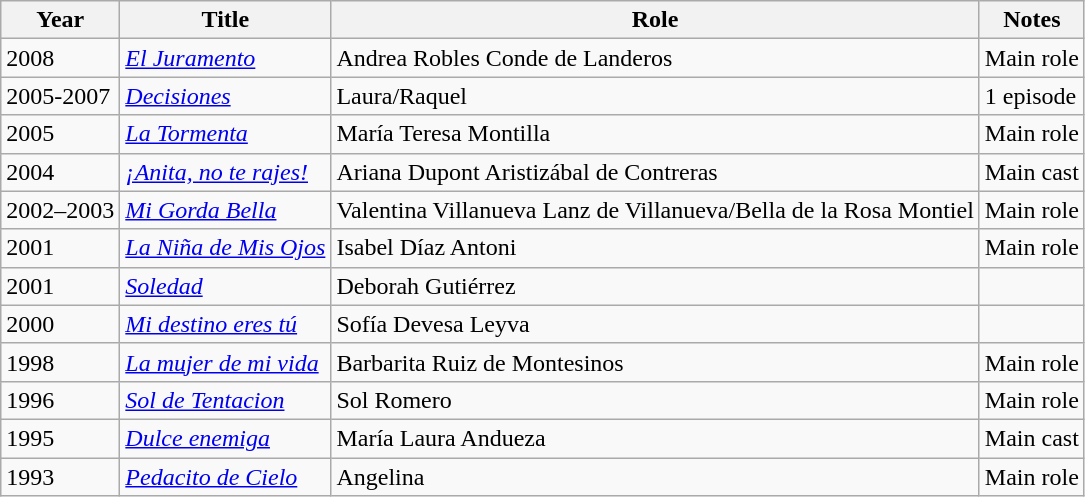<table class="wikitable">
<tr>
<th>Year</th>
<th>Title</th>
<th>Role</th>
<th>Notes</th>
</tr>
<tr>
<td>2008</td>
<td><em><a href='#'>El Juramento</a></em></td>
<td>Andrea Robles Conde de Landeros</td>
<td>Main role</td>
</tr>
<tr>
<td>2005-2007</td>
<td><em><a href='#'>Decisiones</a></em></td>
<td>Laura/Raquel</td>
<td>1 episode</td>
</tr>
<tr>
<td>2005</td>
<td><em><a href='#'>La Tormenta</a></em></td>
<td>María Teresa Montilla</td>
<td>Main role</td>
</tr>
<tr>
<td>2004</td>
<td><em><a href='#'>¡Anita, no te rajes!</a></em></td>
<td>Ariana Dupont Aristizábal de Contreras</td>
<td>Main cast</td>
</tr>
<tr>
<td>2002–2003</td>
<td><em><a href='#'>Mi Gorda Bella</a></em></td>
<td>Valentina Villanueva Lanz de Villanueva/Bella de la Rosa Montiel</td>
<td>Main role</td>
</tr>
<tr>
<td>2001</td>
<td><em><a href='#'>La Niña de Mis Ojos</a></em></td>
<td>Isabel Díaz Antoni</td>
<td>Main role</td>
</tr>
<tr>
<td>2001</td>
<td><em><a href='#'>Soledad</a></em></td>
<td>Deborah Gutiérrez</td>
<td></td>
</tr>
<tr>
<td>2000</td>
<td><em><a href='#'>Mi destino eres tú</a></em></td>
<td>Sofía Devesa Leyva</td>
<td></td>
</tr>
<tr>
<td>1998</td>
<td><em><a href='#'>La mujer de mi vida</a></em></td>
<td>Barbarita Ruiz de Montesinos</td>
<td>Main role</td>
</tr>
<tr>
<td>1996</td>
<td><em><a href='#'>Sol de Tentacion</a></em></td>
<td>Sol Romero</td>
<td>Main role</td>
</tr>
<tr>
<td>1995</td>
<td><em><a href='#'>Dulce enemiga</a></em></td>
<td>María Laura Andueza</td>
<td>Main cast</td>
</tr>
<tr>
<td>1993</td>
<td><em><a href='#'>Pedacito de Cielo</a></em></td>
<td>Angelina</td>
<td>Main role</td>
</tr>
</table>
